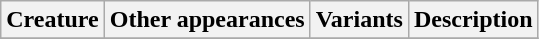<table class="wikitable">
<tr ">
<th>Creature</th>
<th>Other appearances</th>
<th>Variants</th>
<th>Description</th>
</tr>
<tr>
</tr>
</table>
